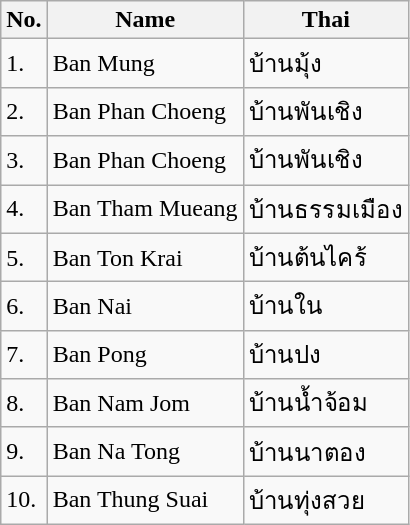<table class="wikitable sortable">
<tr>
<th>No.</th>
<th>Name</th>
<th>Thai</th>
</tr>
<tr>
<td>1.</td>
<td>Ban Mung</td>
<td>บ้านมุ้ง</td>
</tr>
<tr>
<td>2.</td>
<td>Ban Phan Choeng</td>
<td>บ้านพันเชิง</td>
</tr>
<tr>
<td>3.</td>
<td>Ban Phan Choeng</td>
<td>บ้านพันเชิง</td>
</tr>
<tr>
<td>4.</td>
<td>Ban Tham Mueang</td>
<td>บ้านธรรมเมือง</td>
</tr>
<tr>
<td>5.</td>
<td>Ban Ton Krai</td>
<td>บ้านต้นไคร้</td>
</tr>
<tr>
<td>6.</td>
<td>Ban Nai</td>
<td>บ้านใน</td>
</tr>
<tr>
<td>7.</td>
<td>Ban Pong</td>
<td>บ้านปง</td>
</tr>
<tr>
<td>8.</td>
<td>Ban Nam Jom</td>
<td>บ้านน้ำจ้อม</td>
</tr>
<tr>
<td>9.</td>
<td>Ban Na Tong</td>
<td>บ้านนาตอง</td>
</tr>
<tr>
<td>10.</td>
<td>Ban Thung Suai</td>
<td>บ้านทุ่งสวย</td>
</tr>
</table>
